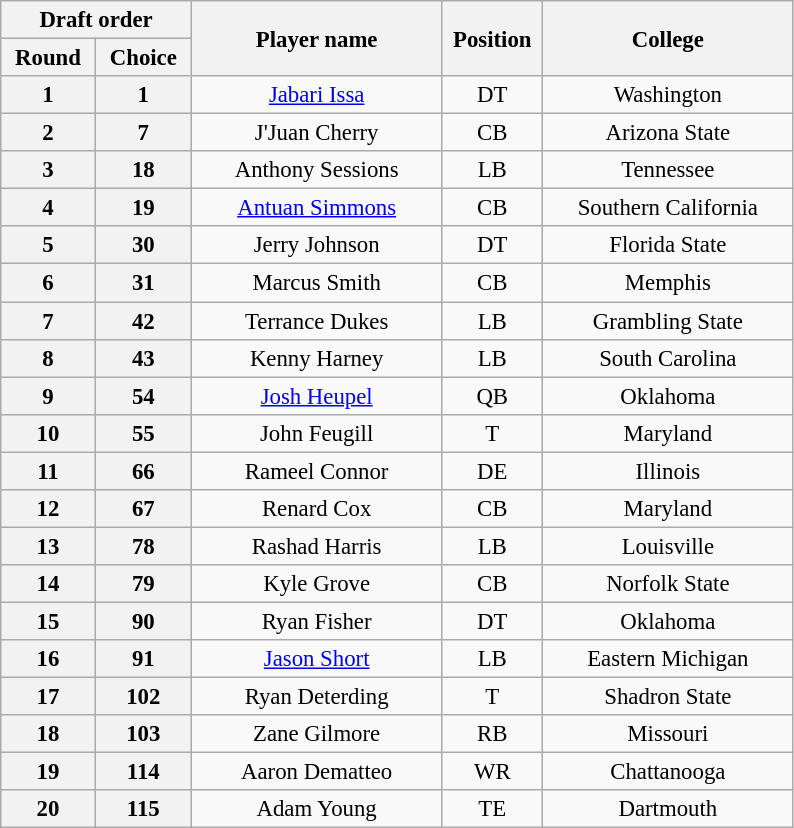<table class="wikitable" style="font-size:95%; text-align:center">
<tr>
<th width="120" colspan="2">Draft order</th>
<th width="160" rowspan="2">Player name</th>
<th width="60"  rowspan="2">Position</th>
<th width="160" rowspan="2">College</th>
</tr>
<tr>
<th>Round</th>
<th>Choice</th>
</tr>
<tr>
<th>1</th>
<th>1</th>
<td><a href='#'>Jabari Issa</a></td>
<td>DT</td>
<td>Washington</td>
</tr>
<tr>
<th>2</th>
<th>7</th>
<td>J'Juan Cherry</td>
<td>CB</td>
<td>Arizona State</td>
</tr>
<tr>
<th>3</th>
<th>18</th>
<td>Anthony Sessions</td>
<td>LB</td>
<td>Tennessee</td>
</tr>
<tr>
<th>4</th>
<th>19</th>
<td><a href='#'>Antuan Simmons</a></td>
<td>CB</td>
<td>Southern California</td>
</tr>
<tr>
<th>5</th>
<th>30</th>
<td>Jerry Johnson</td>
<td>DT</td>
<td>Florida State</td>
</tr>
<tr>
<th>6</th>
<th>31</th>
<td>Marcus Smith</td>
<td>CB</td>
<td>Memphis</td>
</tr>
<tr>
<th>7</th>
<th>42</th>
<td>Terrance Dukes</td>
<td>LB</td>
<td>Grambling State</td>
</tr>
<tr>
<th>8</th>
<th>43</th>
<td>Kenny Harney</td>
<td>LB</td>
<td>South Carolina</td>
</tr>
<tr>
<th>9</th>
<th>54</th>
<td><a href='#'>Josh Heupel</a></td>
<td>QB</td>
<td>Oklahoma</td>
</tr>
<tr>
<th>10</th>
<th>55</th>
<td>John Feugill</td>
<td>T</td>
<td>Maryland</td>
</tr>
<tr>
<th>11</th>
<th>66</th>
<td>Rameel Connor</td>
<td>DE</td>
<td>Illinois</td>
</tr>
<tr>
<th>12</th>
<th>67</th>
<td>Renard Cox</td>
<td>CB</td>
<td>Maryland</td>
</tr>
<tr>
<th>13</th>
<th>78</th>
<td>Rashad Harris</td>
<td>LB</td>
<td>Louisville</td>
</tr>
<tr>
<th>14</th>
<th>79</th>
<td>Kyle Grove</td>
<td>CB</td>
<td>Norfolk State</td>
</tr>
<tr>
<th>15</th>
<th>90</th>
<td>Ryan Fisher</td>
<td>DT</td>
<td>Oklahoma</td>
</tr>
<tr>
<th>16</th>
<th>91</th>
<td><a href='#'>Jason Short</a></td>
<td>LB</td>
<td>Eastern Michigan</td>
</tr>
<tr>
<th>17</th>
<th>102</th>
<td>Ryan Deterding</td>
<td>T</td>
<td>Shadron State</td>
</tr>
<tr>
<th>18</th>
<th>103</th>
<td>Zane Gilmore</td>
<td>RB</td>
<td>Missouri</td>
</tr>
<tr>
<th>19</th>
<th>114</th>
<td>Aaron Dematteo</td>
<td>WR</td>
<td>Chattanooga</td>
</tr>
<tr>
<th>20</th>
<th>115</th>
<td>Adam Young</td>
<td>TE</td>
<td>Dartmouth</td>
</tr>
</table>
